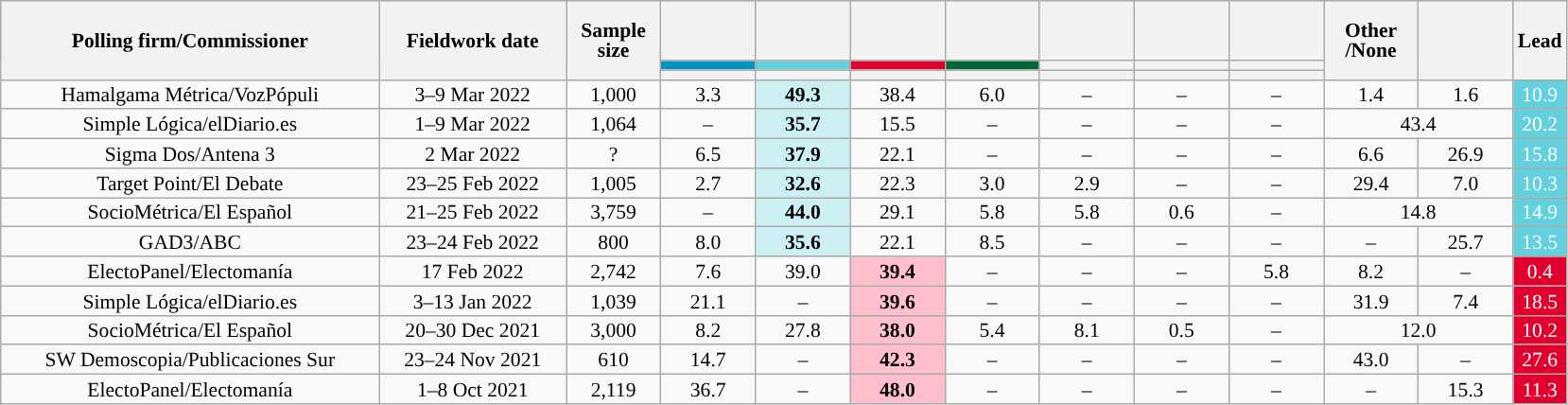<table class="wikitable collapsible collapsed" style="text-align:center; font-size:90%; line-height:14px;">
<tr style="height:42px;">
<th style="width:260px;" rowspan="3">Polling firm/Commissioner</th>
<th style="width:125px;" rowspan="3">Fieldwork date</th>
<th style="width:60px;" rowspan="3">Sample size</th>
<th style="width:60px;"></th>
<th style="width:60px;"></th>
<th style="width:60px;"></th>
<th style="width:60px;"></th>
<th style="width:60px;"></th>
<th style="width:60px;"></th>
<th style="width:60px;"></th>
<th style="width:60px;" rowspan="3">Other<br>/None</th>
<th style="width:60px;" rowspan="3"></th>
<th style="width:30px;" rowspan="3">Lead</th>
</tr>
<tr>
<th style="color:inherit;background:#0093BF;"></th>
<th style="color:inherit;background:#62D0DD;"></th>
<th style="color:inherit;background:#E1002D;"></th>
<th style="color:inherit;background:#006633;"></th>
<th style="color:inherit;background:"></th>
<th style="color:inherit;background:"></th>
<th style="color:inherit;background:"></th>
</tr>
<tr>
<th></th>
<th></th>
<th></th>
<th></th>
<th></th>
<th></th>
<th></th>
</tr>
<tr>
<td>Hamalgama Métrica/VozPópuli</td>
<td>3–9 Mar 2022</td>
<td>1,000</td>
<td>3.3</td>
<td style="color:inherit;background:#CBEFF3;"><strong>49.3</strong></td>
<td>38.4</td>
<td>6.0</td>
<td>–</td>
<td>–</td>
<td>–</td>
<td>1.4</td>
<td>1.6</td>
<td style="color:inherit;background:#62D0DD; color:white;">10.9</td>
</tr>
<tr>
<td>Simple Lógica/elDiario.es</td>
<td>1–9 Mar 2022</td>
<td>1,064</td>
<td>–</td>
<td style="color:inherit;background:#CBEFF3;"><strong>35.7</strong></td>
<td>15.5</td>
<td>–</td>
<td>–</td>
<td>–</td>
<td>–</td>
<td colspan="2">43.4</td>
<td style="color:inherit;background:#62D0DD; color:white;">20.2</td>
</tr>
<tr>
<td>Sigma Dos/Antena 3</td>
<td>2 Mar 2022</td>
<td>?</td>
<td>6.5</td>
<td style="color:inherit;background:#CBEFF3;"><strong>37.9</strong></td>
<td>22.1</td>
<td>–</td>
<td>–</td>
<td>–</td>
<td>–</td>
<td>6.6</td>
<td>26.9</td>
<td style="color:inherit;background:#62D0DD; color:white;">15.8</td>
</tr>
<tr>
<td>Target Point/El Debate</td>
<td>23–25 Feb 2022</td>
<td>1,005</td>
<td>2.7</td>
<td style="color:inherit;background:#CBEFF3;"><strong>32.6</strong></td>
<td>22.3</td>
<td>3.0</td>
<td>2.9</td>
<td>–</td>
<td>–</td>
<td>29.4</td>
<td>7.0</td>
<td style="color:inherit;background:#62D0DD; color:white;">10.3</td>
</tr>
<tr>
<td>SocioMétrica/El Español</td>
<td>21–25 Feb 2022</td>
<td>3,759</td>
<td>–</td>
<td style="color:inherit;background:#CBEFF3;"><strong>44.0</strong></td>
<td>29.1</td>
<td>5.8</td>
<td>5.8</td>
<td>0.6</td>
<td>–</td>
<td colspan="2">14.8</td>
<td style="color:inherit;background:#62D0DD; color:white;">14.9</td>
</tr>
<tr>
<td>GAD3/ABC</td>
<td>23–24 Feb 2022</td>
<td>800</td>
<td>8.0</td>
<td style="color:inherit;background:#CBEFF3;"><strong>35.6</strong></td>
<td>22.1</td>
<td>8.5</td>
<td>–</td>
<td>–</td>
<td>–</td>
<td>–</td>
<td>25.7</td>
<td style="color:inherit;background:#62D0DD; color:white;">13.5</td>
</tr>
<tr>
<td>ElectoPanel/Electomanía</td>
<td>17 Feb 2022</td>
<td>2,742</td>
<td>7.6</td>
<td>39.0</td>
<td style="color:inherit;background:#FFBFCC;"><strong>39.4</strong></td>
<td>–</td>
<td>–</td>
<td>–</td>
<td>5.8</td>
<td>8.2</td>
<td>–</td>
<td style="color:inherit;background:#E1002D; color:white;">0.4</td>
</tr>
<tr>
<td>Simple Lógica/elDiario.es</td>
<td>3–13 Jan 2022</td>
<td>1,039</td>
<td>21.1</td>
<td>–</td>
<td style="color:inherit;background:#FFBFCC;"><strong>39.6</strong></td>
<td>–</td>
<td>–</td>
<td>–</td>
<td>–</td>
<td>31.9</td>
<td>7.4</td>
<td style="color:inherit;background:#E1002D; color:white;">18.5</td>
</tr>
<tr>
<td>SocioMétrica/El Español</td>
<td>20–30 Dec 2021</td>
<td>3,000</td>
<td>8.2</td>
<td>27.8</td>
<td style="color:inherit;background:#FFBFCC;"><strong>38.0</strong></td>
<td>5.4</td>
<td>8.1</td>
<td>0.5</td>
<td>–</td>
<td colspan="2">12.0</td>
<td style="color:inherit;background:#E1002D; color:white;">10.2</td>
</tr>
<tr>
<td>SW Demoscopia/Publicaciones Sur</td>
<td>23–24 Nov 2021</td>
<td>610</td>
<td>14.7</td>
<td>–</td>
<td style="color:inherit;background:#FFBFCC;"><strong>42.3</strong></td>
<td>–</td>
<td>–</td>
<td>–</td>
<td>–</td>
<td>43.0</td>
<td>–</td>
<td style="color:inherit;background:#E1002D; color:white;">27.6</td>
</tr>
<tr>
<td>ElectoPanel/Electomanía</td>
<td>1–8 Oct 2021</td>
<td>2,119</td>
<td>36.7</td>
<td>–</td>
<td style="color:inherit;background:#FFBFCC;"><strong>48.0</strong></td>
<td>–</td>
<td>–</td>
<td>–</td>
<td>–</td>
<td>–</td>
<td>15.3</td>
<td style="color:inherit;background:#E1002D; color:white;">11.3</td>
</tr>
</table>
